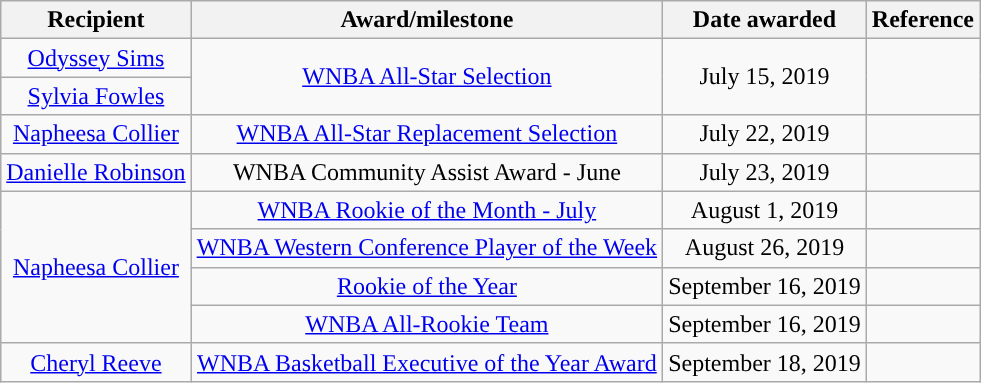<table class="wikitable sortable sortable" style="text-align: center">
<tr>
<th>Recipient</th>
<th>Award/milestone</th>
<th>Date awarded</th>
<th>Reference</th>
</tr>
<tr>
<td><a href='#'>Odyssey Sims</a></td>
<td rowspan=2><a href='#'>WNBA All-Star Selection</a></td>
<td rowspan=2>July 15, 2019</td>
<td rowspan=2></td>
</tr>
<tr>
<td><a href='#'>Sylvia Fowles</a></td>
</tr>
<tr>
<td><a href='#'>Napheesa Collier</a></td>
<td><a href='#'>WNBA All-Star Replacement Selection</a></td>
<td>July 22, 2019</td>
<td></td>
</tr>
<tr>
<td><a href='#'>Danielle Robinson</a></td>
<td>WNBA Community Assist Award - June</td>
<td>July 23, 2019</td>
<td></td>
</tr>
<tr>
<td rowspan=4><a href='#'>Napheesa Collier</a></td>
<td><a href='#'>WNBA Rookie of the Month - July</a></td>
<td>August 1, 2019</td>
<td></td>
</tr>
<tr>
<td><a href='#'>WNBA Western Conference Player of the Week</a></td>
<td>August 26, 2019</td>
<td></td>
</tr>
<tr>
<td><a href='#'>Rookie of the Year</a></td>
<td>September 16, 2019</td>
<td></td>
</tr>
<tr>
<td><a href='#'>WNBA All-Rookie Team</a></td>
<td>September 16, 2019</td>
<td></td>
</tr>
<tr>
<td><a href='#'>Cheryl Reeve</a></td>
<td><a href='#'>WNBA Basketball Executive of the Year Award</a></td>
<td>September 18, 2019</td>
<td></td>
</tr>
</table>
